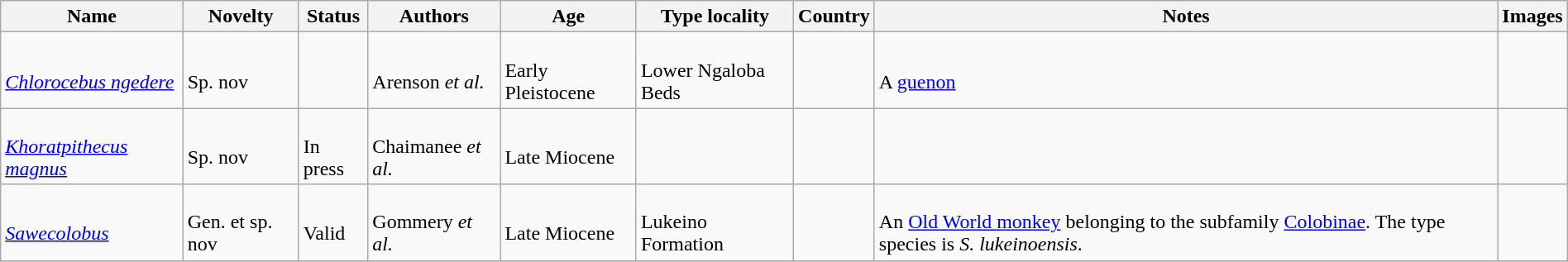<table class="wikitable sortable" align="center" width="100%">
<tr>
<th>Name</th>
<th>Novelty</th>
<th>Status</th>
<th>Authors</th>
<th>Age</th>
<th>Type locality</th>
<th>Country</th>
<th>Notes</th>
<th>Images</th>
</tr>
<tr>
<td><br><em><a href='#'>Chlorocebus ngedere</a></em></td>
<td><br>Sp. nov</td>
<td></td>
<td><br>Arenson <em>et al.</em></td>
<td><br>Early Pleistocene</td>
<td><br>Lower Ngaloba Beds</td>
<td><br></td>
<td><br>A <a href='#'>guenon</a></td>
<td></td>
</tr>
<tr>
<td><br><em><a href='#'>Khoratpithecus magnus</a></em></td>
<td><br>Sp. nov</td>
<td><br>In press</td>
<td><br>Chaimanee <em>et al.</em></td>
<td><br>Late Miocene</td>
<td></td>
<td><br></td>
<td></td>
<td></td>
</tr>
<tr>
<td><br><em><a href='#'>Sawecolobus</a></em></td>
<td><br>Gen. et sp. nov</td>
<td><br>Valid</td>
<td><br>Gommery <em>et al.</em></td>
<td><br>Late Miocene</td>
<td><br>Lukeino Formation</td>
<td><br></td>
<td><br>An <a href='#'>Old World monkey</a> belonging to the subfamily <a href='#'>Colobinae</a>. The type species is <em>S. lukeinoensis</em>.</td>
<td></td>
</tr>
<tr>
</tr>
</table>
